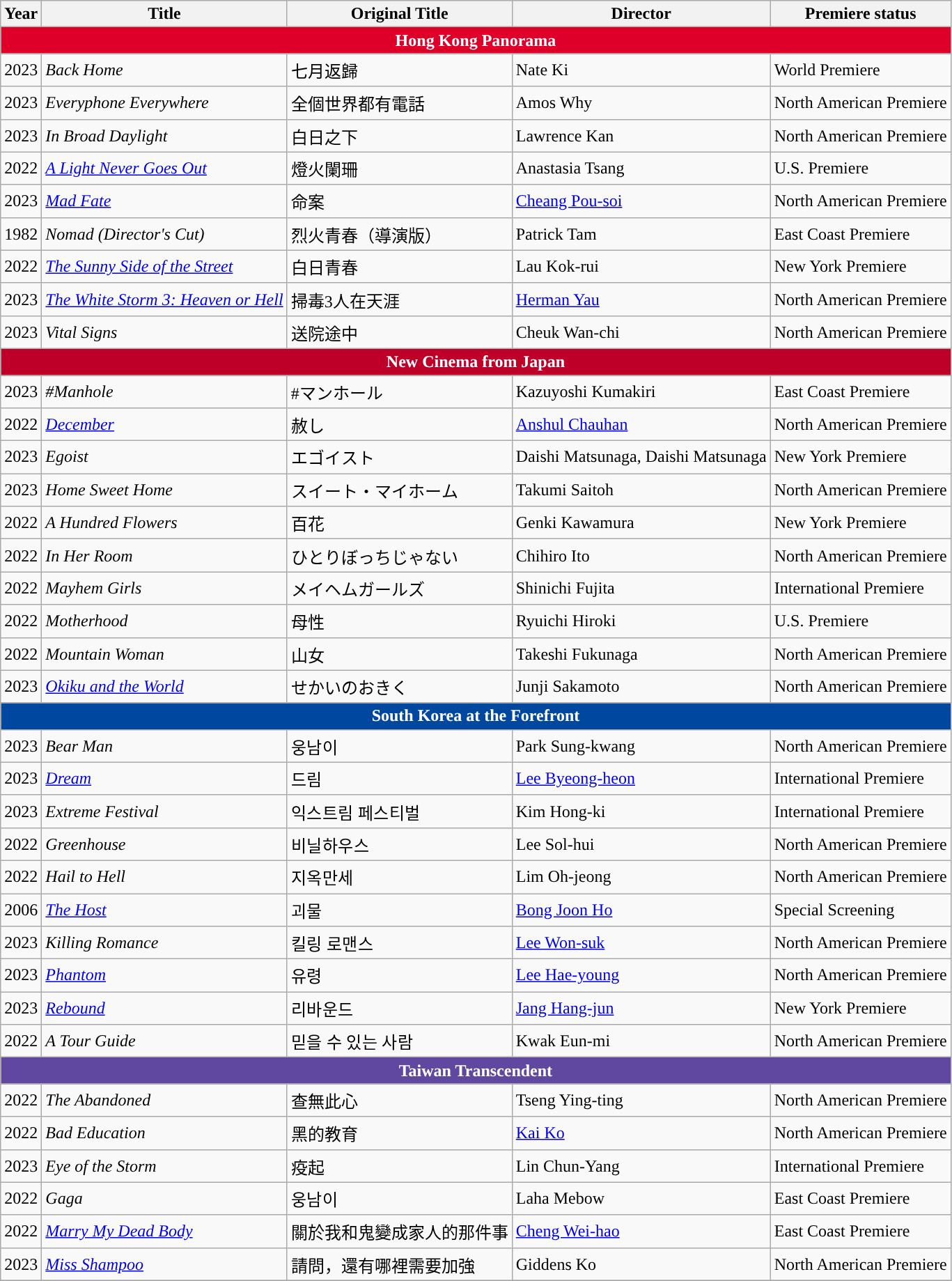<table class="wikitable">
<tr>
<th>Year</th>
<th>Title</th>
<th>Original Title</th>
<th>Director</th>
<th>Premiere status</th>
</tr>
<tr>
<th colspan="5" style="background:#de0029;color:white;"><strong>Hong Kong Panorama</strong></th>
</tr>
<tr>
<td>2023</td>
<td><em>Back Home</em></td>
<td>七月返歸</td>
<td>Nate Ki</td>
<td>World Premiere</td>
</tr>
<tr>
<td>2023</td>
<td><em>Everyphone Everywhere</em></td>
<td>全個世界都有電話</td>
<td>Amos Why</td>
<td>North American Premiere</td>
</tr>
<tr>
<td>2023</td>
<td><em>In Broad Daylight</em></td>
<td>白日之下</td>
<td>Lawrence Kan</td>
<td>North American Premiere</td>
</tr>
<tr>
<td>2022</td>
<td><em><a href='#'>A Light Never Goes Out</a></em></td>
<td>燈火闌珊</td>
<td>Anastasia Tsang</td>
<td>U.S. Premiere</td>
</tr>
<tr>
<td>2023</td>
<td><em><a href='#'>Mad Fate</a></em></td>
<td>命案</td>
<td><a href='#'>Cheang Pou-soi</a></td>
<td>North American Premiere</td>
</tr>
<tr>
<td>1982</td>
<td><em>Nomad (Director's Cut)</em></td>
<td>烈火青春（導演版）</td>
<td>Patrick Tam</td>
<td>East Coast Premiere</td>
</tr>
<tr>
<td>2022</td>
<td><em><a href='#'>The Sunny Side of the Street</a></em></td>
<td>白日青春</td>
<td>Lau Kok-rui</td>
<td>New York Premiere</td>
</tr>
<tr>
<td>2023</td>
<td><em><a href='#'>The White Storm 3: Heaven or Hell</a></em></td>
<td>掃毒3人在天涯</td>
<td><a href='#'>Herman Yau</a></td>
<td>North American Premiere</td>
</tr>
<tr>
<td>2023</td>
<td><em>Vital Signs</em></td>
<td>送院途中</td>
<td>Cheuk Wan-chi</td>
<td>North American Premiere</td>
</tr>
<tr>
<th colspan="5" style="background:#be0029;color:white;"><strong>New Cinema from Japan</strong></th>
</tr>
<tr>
<td>2023</td>
<td><em>#Manhole</em></td>
<td>#マンホール</td>
<td>Kazuyoshi Kumakiri</td>
<td>East Coast Premiere</td>
</tr>
<tr>
<td>2022</td>
<td><em><a href='#'>December</a></em></td>
<td>赦し</td>
<td><a href='#'>Anshul Chauhan</a></td>
<td>North American Premiere</td>
</tr>
<tr>
<td>2023</td>
<td><em>Egoist</em></td>
<td>エゴイスト</td>
<td>Daishi Matsunaga, Daishi Matsunaga</td>
<td>New York Premiere</td>
</tr>
<tr>
<td>2023</td>
<td><em>Home Sweet Home</em></td>
<td>スイート・マイホーム</td>
<td>Takumi Saitoh</td>
<td>North American Premiere</td>
</tr>
<tr>
<td>2022</td>
<td><em>A Hundred Flowers</em></td>
<td>百花</td>
<td>Genki Kawamura</td>
<td>New York Premiere</td>
</tr>
<tr>
<td>2022</td>
<td><em>In Her Room</em></td>
<td>ひとりぼっちじゃない</td>
<td>Chihiro Ito</td>
<td>North American Premiere</td>
</tr>
<tr>
<td>2022</td>
<td><em>Mayhem Girls</em></td>
<td>メイヘムガールズ</td>
<td>Shinichi Fujita</td>
<td>International Premiere</td>
</tr>
<tr>
<td>2022</td>
<td><em>Motherhood</em></td>
<td>母性</td>
<td>Ryuichi Hiroki</td>
<td>U.S. Premiere</td>
</tr>
<tr>
<td>2022</td>
<td><em>Mountain Woman</em></td>
<td>山女</td>
<td>Takeshi Fukunaga</td>
<td>North American Premiere</td>
</tr>
<tr>
<td>2023</td>
<td><em><a href='#'>Okiku and the World</a></em></td>
<td>せかいのおきく</td>
<td>Junji Sakamoto</td>
<td>North American Premiere</td>
</tr>
<tr>
<th colspan="5" style="background:#0047A0;color:white;"><strong>South Korea at the Forefront</strong></th>
</tr>
<tr>
<td>2023</td>
<td><em>Bear Man</em></td>
<td>웅남이</td>
<td>Park Sung-kwang</td>
<td>North American Premiere</td>
</tr>
<tr>
<td>2023</td>
<td><em><a href='#'>Dream</a></em></td>
<td>드림</td>
<td><a href='#'>Lee Byeong-heon</a></td>
<td>International Premiere</td>
</tr>
<tr>
<td>2023</td>
<td><em>Extreme Festival</em></td>
<td>익스트림 페스티벌</td>
<td>Kim Hong-ki</td>
<td>International Premiere</td>
</tr>
<tr>
<td>2022</td>
<td><em>Greenhouse</em></td>
<td>비닐하우스</td>
<td>Lee Sol-hui</td>
<td>North American Premiere</td>
</tr>
<tr>
<td>2022</td>
<td><em>Hail to Hell</em></td>
<td>지옥만세</td>
<td>Lim Oh-jeong</td>
<td>North American Premiere</td>
</tr>
<tr>
<td>2006</td>
<td><em><a href='#'>The Host</a></em></td>
<td>괴물</td>
<td><a href='#'>Bong Joon Ho</a></td>
<td>Special Screening</td>
</tr>
<tr>
<td>2023</td>
<td><em>Killing Romance</em></td>
<td>킬링 로맨스</td>
<td><a href='#'>Lee Won-suk</a></td>
<td>North American Premiere</td>
</tr>
<tr>
<td>2023</td>
<td><em><a href='#'>Phantom</a></em></td>
<td>유령</td>
<td><a href='#'>Lee Hae-young</a></td>
<td>North American Premiere</td>
</tr>
<tr>
<td>2023</td>
<td><em><a href='#'>Rebound</a></em></td>
<td>리바운드</td>
<td><a href='#'>Jang Hang-jun</a></td>
<td>New York Premiere</td>
</tr>
<tr>
<td>2022</td>
<td><em>A Tour Guide</em></td>
<td>믿을 수 있는 사람</td>
<td>Kwak Eun-mi</td>
<td>North American Premiere</td>
</tr>
<tr>
<th colspan="5" style="background:#6047A0;color:white;"><strong>Taiwan Transcendent</strong></th>
</tr>
<tr>
<td>2022</td>
<td><em>The Abandoned</em></td>
<td>查無此心</td>
<td>Tseng Ying-ting</td>
<td>North American Premiere</td>
</tr>
<tr>
<td>2022</td>
<td><em>Bad Education</em></td>
<td>黑的教育</td>
<td><a href='#'>Kai Ko</a></td>
<td>North American Premiere</td>
</tr>
<tr>
<td>2023</td>
<td><em>Eye of the Storm</em></td>
<td>疫起</td>
<td>Lin Chun-Yang</td>
<td>International Premiere</td>
</tr>
<tr>
<td>2022</td>
<td><em>Gaga</em></td>
<td>웅남이</td>
<td>Laha Mebow</td>
<td>East Coast Premiere</td>
</tr>
<tr>
<td>2022</td>
<td><em><a href='#'>Marry My Dead Body</a></em></td>
<td>關於我和鬼變成家人的那件事</td>
<td><a href='#'>Cheng Wei-hao</a></td>
<td>East Coast Premiere</td>
</tr>
<tr>
<td>2023</td>
<td><em><a href='#'>Miss Shampoo</a></em></td>
<td>請問，還有哪裡需要加強</td>
<td>Giddens Ko</td>
<td>North American Premiere</td>
</tr>
<tr>
</tr>
</table>
